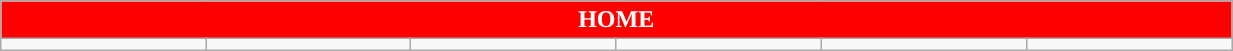<table class="wikitable collapsible collapsed" style="width:65%">
<tr>
<th colspan=10 ! style="color:white; background:red">HOME</th>
</tr>
<tr>
<td></td>
<td></td>
<td></td>
<td></td>
<td></td>
<td></td>
</tr>
</table>
